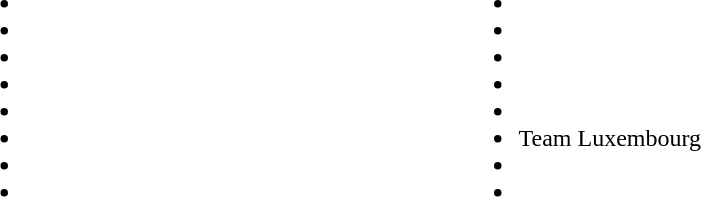<table>
<tr>
<td valign="top" width=25%><br><ul><li></li><li></li><li></li><li></li><li></li><li></li><li></li><li></li></ul></td>
<td valign="top" width=25%><br><ul><li></li><li></li><li></li><li></li><li></li><li>Team Luxembourg</li><li></li><li></li></ul></td>
</tr>
</table>
